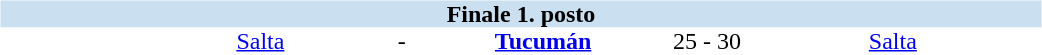<table table width=700>
<tr>
<td width=700 valign="top"><br><table border=0 cellspacing=0 cellpadding=0 style="font-size: 100%; border-collapse: collapse;" width=100%>
<tr bgcolor="#CADFF0">
<td style="font-size:100%"; align="center" colspan="6"><strong>Finale 1. posto</strong></td>
</tr>
<tr align=center bgcolor=#FFFFFF>
<td width=90></td>
<td width=170><a href='#'>Salta</a></td>
<td width=20>-</td>
<td width=170><strong><a href='#'>Tucumán</a></strong></td>
<td width=50>25 - 30</td>
<td width=200><a href='#'>Salta</a></td>
</tr>
</table>
</td>
</tr>
</table>
